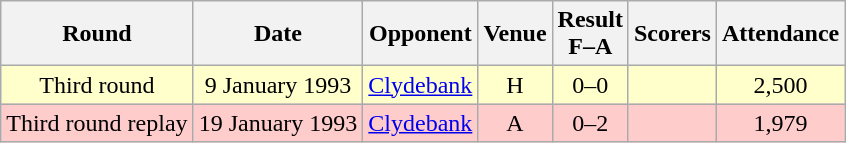<table class="wikitable sortable" style="text-align:center;">
<tr>
<th>Round</th>
<th>Date</th>
<th>Opponent</th>
<th>Venue</th>
<th>Result<br>F–A</th>
<th class=unsortable>Scorers</th>
<th>Attendance</th>
</tr>
<tr bgcolor="#FFFFCC">
<td>Third round</td>
<td>9 January 1993</td>
<td><a href='#'>Clydebank</a></td>
<td>H</td>
<td>0–0</td>
<td></td>
<td>2,500</td>
</tr>
<tr bgcolor="#FFCCCC">
<td>Third round replay</td>
<td>19 January 1993</td>
<td><a href='#'>Clydebank</a></td>
<td>A</td>
<td>0–2</td>
<td></td>
<td>1,979</td>
</tr>
</table>
